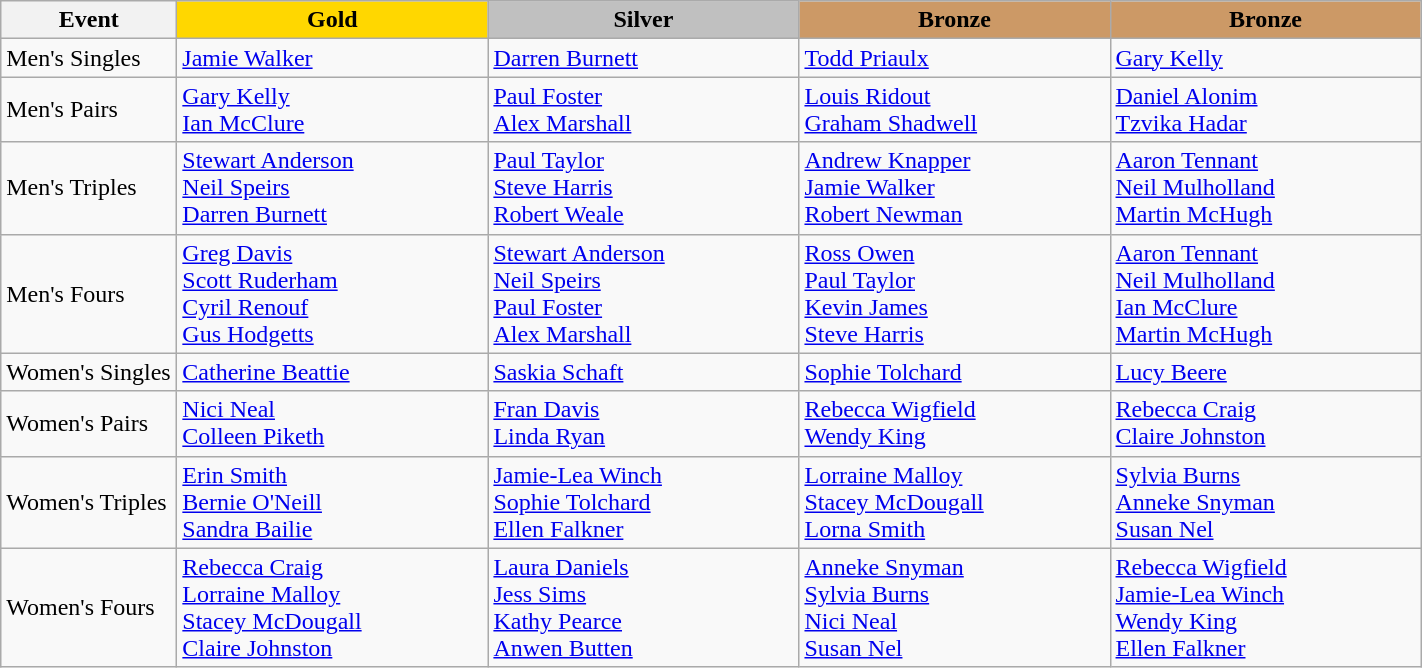<table class="wikitable" style="font-size: 100%">
<tr>
<th width=110>Event</th>
<th width=200 style="background-color: gold;">Gold</th>
<th width=200 style="background-color: silver;">Silver</th>
<th width=200 style="background-color: #cc9966;">Bronze</th>
<th width=200 style="background-color: #cc9966;">Bronze</th>
</tr>
<tr>
<td>Men's Singles</td>
<td> <a href='#'>Jamie Walker</a></td>
<td> <a href='#'>Darren Burnett</a></td>
<td> <a href='#'>Todd Priaulx</a></td>
<td> <a href='#'>Gary Kelly</a></td>
</tr>
<tr>
<td>Men's Pairs</td>
<td> <a href='#'>Gary Kelly</a><br><a href='#'>Ian McClure</a></td>
<td> <a href='#'>Paul Foster</a> <br><a href='#'>Alex Marshall</a></td>
<td> <a href='#'>Louis Ridout</a><br><a href='#'>Graham Shadwell</a></td>
<td> <a href='#'>Daniel Alonim</a><br><a href='#'>Tzvika Hadar</a></td>
</tr>
<tr>
<td>Men's Triples</td>
<td> <a href='#'>Stewart Anderson</a><br><a href='#'>Neil Speirs</a><br><a href='#'>Darren Burnett</a></td>
<td> <a href='#'>Paul Taylor</a><br><a href='#'>Steve Harris</a><br><a href='#'>Robert Weale</a></td>
<td> <a href='#'>Andrew Knapper</a><br><a href='#'>Jamie Walker</a><br><a href='#'>Robert Newman</a></td>
<td> <a href='#'>Aaron Tennant</a><br><a href='#'>Neil Mulholland</a><br><a href='#'>Martin McHugh</a></td>
</tr>
<tr>
<td>Men's Fours</td>
<td> <a href='#'>Greg Davis</a><br> <a href='#'>Scott Ruderham</a><br><a href='#'>Cyril Renouf</a><br><a href='#'>Gus Hodgetts</a></td>
<td> <a href='#'>Stewart Anderson</a><br><a href='#'>Neil Speirs</a><br><a href='#'>Paul Foster</a><br><a href='#'>Alex Marshall</a></td>
<td> <a href='#'>Ross Owen</a><br><a href='#'>Paul Taylor</a><br><a href='#'>Kevin James</a><br><a href='#'>Steve Harris</a></td>
<td> <a href='#'>Aaron Tennant</a><br><a href='#'>Neil Mulholland</a><br><a href='#'>Ian McClure</a><br><a href='#'>Martin McHugh</a></td>
</tr>
<tr>
<td>Women's Singles</td>
<td> <a href='#'>Catherine Beattie</a></td>
<td> <a href='#'>Saskia Schaft</a></td>
<td> <a href='#'>Sophie Tolchard</a></td>
<td> <a href='#'>Lucy Beere</a></td>
</tr>
<tr>
<td>Women's Pairs</td>
<td> <a href='#'>Nici Neal</a><br><a href='#'>Colleen Piketh</a></td>
<td> <a href='#'>Fran Davis</a><br><a href='#'>Linda Ryan</a></td>
<td> <a href='#'>Rebecca Wigfield</a> <br><a href='#'>Wendy King</a></td>
<td> <a href='#'>Rebecca Craig</a><br><a href='#'>Claire Johnston</a></td>
</tr>
<tr>
<td>Women's Triples</td>
<td> <a href='#'>Erin Smith</a><br><a href='#'>Bernie O'Neill</a><br><a href='#'>Sandra Bailie</a></td>
<td> <a href='#'>Jamie-Lea Winch</a> <br><a href='#'>Sophie Tolchard</a> <br><a href='#'>Ellen Falkner</a></td>
<td> <a href='#'>Lorraine Malloy</a><br><a href='#'>Stacey McDougall</a> <br><a href='#'>Lorna Smith</a></td>
<td> <a href='#'>Sylvia Burns</a><br><a href='#'>Anneke Snyman</a><br><a href='#'>Susan Nel</a></td>
</tr>
<tr>
<td>Women's Fours</td>
<td> <a href='#'>Rebecca Craig</a><br><a href='#'>Lorraine Malloy</a><br><a href='#'>Stacey McDougall</a> <br><a href='#'>Claire Johnston</a></td>
<td> <a href='#'>Laura Daniels</a><br><a href='#'>Jess Sims</a> <br><a href='#'>Kathy Pearce</a><br><a href='#'>Anwen Butten</a></td>
<td> <a href='#'>Anneke Snyman</a><br><a href='#'>Sylvia Burns</a><br><a href='#'>Nici Neal</a><br><a href='#'>Susan Nel</a></td>
<td> <a href='#'>Rebecca Wigfield</a> <br><a href='#'>Jamie-Lea Winch</a> <br><a href='#'>Wendy King</a> <br><a href='#'>Ellen Falkner</a></td>
</tr>
</table>
